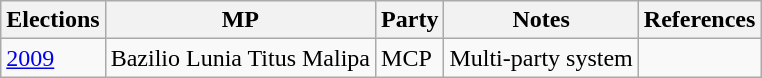<table class="wikitable">
<tr>
<th>Elections</th>
<th>MP</th>
<th>Party</th>
<th>Notes</th>
<th>References</th>
</tr>
<tr>
<td><a href='#'>2009</a></td>
<td>Bazilio Lunia Titus Malipa</td>
<td>MCP</td>
<td>Multi-party system</td>
<td></td>
</tr>
</table>
